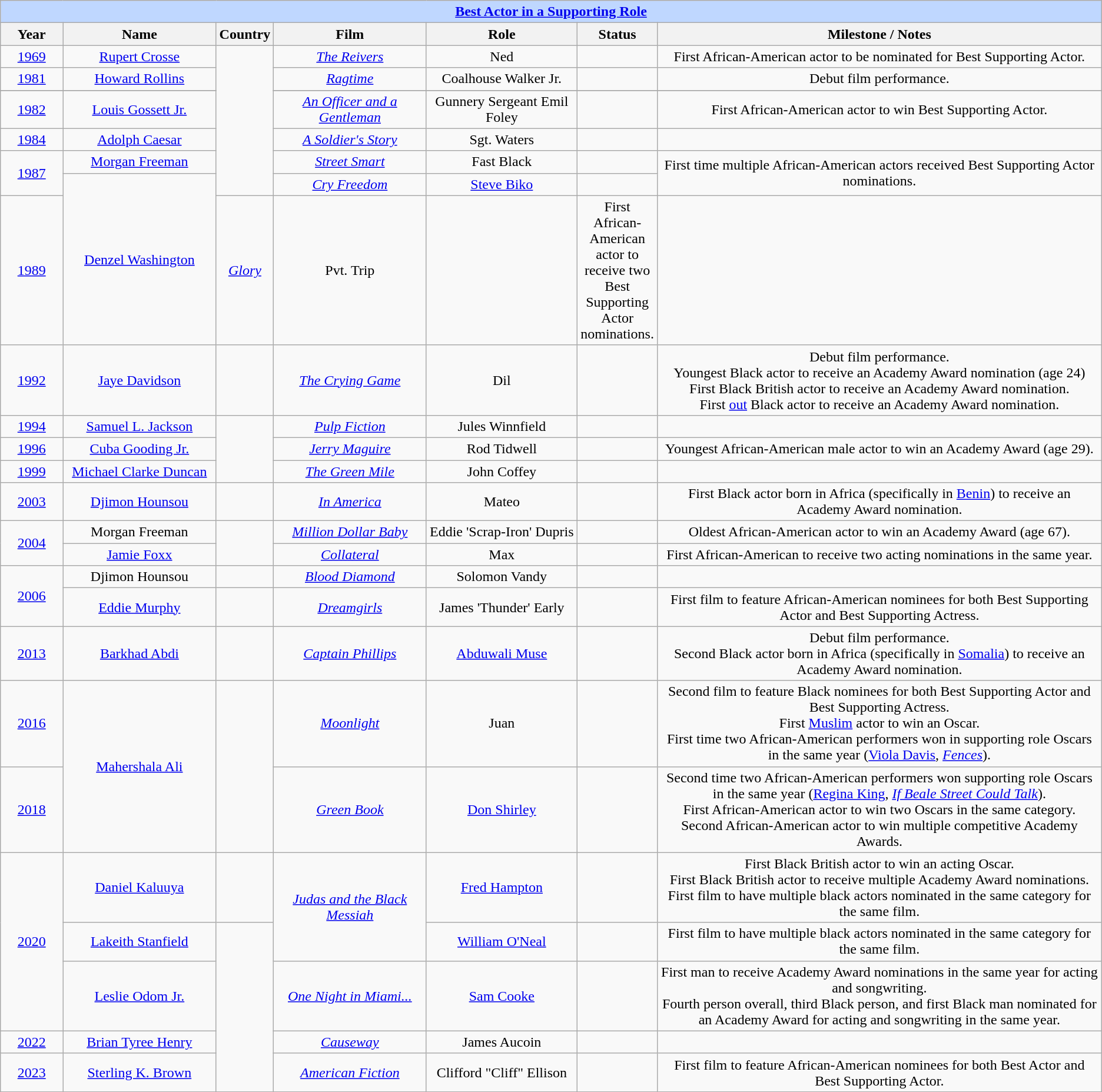<table class="wikitable" style="text-align: center">
<tr style="background:#bfd7ff;">
<td colspan="7" style="text-align:center;"><strong><a href='#'>Best Actor in a Supporting Role</a></strong></td>
</tr>
<tr style="background:#ebf5ff;">
<th style="width:075px;">Year</th>
<th style="width:200px;">Name</th>
<th style="width:50px;">Country</th>
<th style="width:200px;">Film</th>
<th style="width:200px;">Role</th>
<th style="width:080px;">Status</th>
<th style="width:650px;">Milestone / Notes</th>
</tr>
<tr>
<td><a href='#'>1969</a></td>
<td><a href='#'>Rupert Crosse</a></td>
<td rowspan=7><div></div></td>
<td><em><a href='#'>The Reivers</a></em></td>
<td>Ned</td>
<td></td>
<td>First African-American actor to be nominated for Best Supporting Actor.</td>
</tr>
<tr>
<td><a href='#'>1981</a></td>
<td><a href='#'>Howard Rollins</a></td>
<td><em><a href='#'>Ragtime</a></em></td>
<td>Coalhouse Walker Jr.</td>
<td></td>
<td>Debut film performance.</td>
</tr>
<tr>
</tr>
<tr>
<td><a href='#'>1982</a></td>
<td><a href='#'>Louis Gossett Jr.</a></td>
<td><em><a href='#'>An Officer and a Gentleman</a></em></td>
<td>Gunnery Sergeant Emil Foley</td>
<td></td>
<td>First African-American actor to win Best Supporting Actor.</td>
</tr>
<tr>
<td><a href='#'>1984</a></td>
<td><a href='#'>Adolph Caesar</a></td>
<td><em><a href='#'>A Soldier's Story</a></em></td>
<td>Sgt. Waters</td>
<td></td>
<td></td>
</tr>
<tr>
<td rowspan="2"><a href='#'>1987</a></td>
<td><a href='#'>Morgan Freeman</a></td>
<td><em><a href='#'>Street Smart</a></em></td>
<td>Fast Black</td>
<td></td>
<td rowspan="2">First time multiple African-American actors received Best Supporting Actor nominations.</td>
</tr>
<tr>
<td rowspan=2><a href='#'>Denzel Washington</a></td>
<td><em><a href='#'>Cry Freedom</a></em></td>
<td><a href='#'>Steve Biko</a></td>
<td></td>
</tr>
<tr>
<td><a href='#'>1989</a></td>
<td><em><a href='#'>Glory</a></em></td>
<td>Pvt. Trip</td>
<td></td>
<td>First African-American actor to receive two Best Supporting Actor nominations.</td>
</tr>
<tr>
<td><a href='#'>1992</a></td>
<td><a href='#'>Jaye Davidson</a></td>
<td><div></div></td>
<td><em><a href='#'>The Crying Game</a></em></td>
<td>Dil</td>
<td></td>
<td>Debut film performance.<br>Youngest Black actor to receive an Academy Award nomination (age 24)<br>First Black British actor to receive an Academy Award nomination.<br>First <a href='#'>out</a> Black actor to receive an Academy Award nomination.</td>
</tr>
<tr>
<td><a href='#'>1994</a></td>
<td><a href='#'>Samuel L. Jackson</a></td>
<td rowspan=3><div></div></td>
<td><em><a href='#'>Pulp Fiction</a></em></td>
<td>Jules Winnfield</td>
<td></td>
<td></td>
</tr>
<tr>
<td><a href='#'>1996</a></td>
<td><a href='#'>Cuba Gooding Jr.</a></td>
<td><em><a href='#'>Jerry Maguire</a></em></td>
<td>Rod Tidwell</td>
<td></td>
<td>Youngest African-American male actor to win an Academy Award (age 29).</td>
</tr>
<tr>
<td><a href='#'>1999</a></td>
<td><a href='#'>Michael Clarke Duncan</a></td>
<td><em><a href='#'>The Green Mile</a></em></td>
<td>John Coffey</td>
<td></td>
<td></td>
</tr>
<tr>
<td><a href='#'>2003</a></td>
<td><a href='#'>Djimon Hounsou</a></td>
<td><div></div></td>
<td><em><a href='#'>In America</a></em></td>
<td>Mateo</td>
<td></td>
<td>First Black actor born in Africa (specifically in <a href='#'>Benin</a>) to receive an Academy Award nomination.</td>
</tr>
<tr>
<td rowspan="2"><a href='#'>2004</a></td>
<td>Morgan Freeman</td>
<td rowspan=2><div></div></td>
<td><em><a href='#'>Million Dollar Baby</a></em></td>
<td>Eddie 'Scrap-Iron' Dupris</td>
<td></td>
<td>Oldest African-American actor to win an Academy Award (age 67).</td>
</tr>
<tr>
<td><a href='#'>Jamie Foxx</a></td>
<td><em><a href='#'>Collateral</a></em></td>
<td>Max</td>
<td></td>
<td>First African-American to receive two acting nominations in the same year.</td>
</tr>
<tr>
<td rowspan="2"><a href='#'>2006</a></td>
<td>Djimon Hounsou</td>
<td><div></div></td>
<td><em><a href='#'>Blood Diamond</a></em></td>
<td>Solomon Vandy</td>
<td></td>
<td></td>
</tr>
<tr>
<td><a href='#'>Eddie Murphy</a></td>
<td><div></div></td>
<td><em><a href='#'>Dreamgirls</a></em></td>
<td>James 'Thunder' Early</td>
<td></td>
<td>First film to feature African-American nominees for both Best Supporting Actor and Best Supporting Actress.</td>
</tr>
<tr>
<td><a href='#'>2013</a></td>
<td><a href='#'>Barkhad Abdi</a></td>
<td><div></div></td>
<td><em><a href='#'>Captain Phillips</a></em></td>
<td><a href='#'>Abduwali Muse</a></td>
<td></td>
<td>Debut film performance.<br>Second Black actor born in Africa (specifically in <a href='#'>Somalia</a>) to receive an Academy Award nomination.</td>
</tr>
<tr>
<td><a href='#'>2016</a></td>
<td rowspan="2"><a href='#'>Mahershala Ali</a></td>
<td rowspan=2><div></div></td>
<td><em><a href='#'>Moonlight</a></em></td>
<td>Juan</td>
<td></td>
<td>Second film to feature Black nominees for both Best Supporting Actor and Best Supporting Actress.<br> First <a href='#'>Muslim</a> actor to win an Oscar.<br>First time two African-American performers won in supporting role Oscars in the same year (<a href='#'>Viola Davis</a>, <em><a href='#'>Fences</a></em>).</td>
</tr>
<tr>
<td><a href='#'>2018</a></td>
<td><em><a href='#'>Green Book</a></em></td>
<td><a href='#'>Don Shirley</a></td>
<td></td>
<td>Second time two African-American performers won supporting role Oscars in the same year (<a href='#'>Regina King</a>, <em><a href='#'>If Beale Street Could Talk</a></em>).<br>First African-American actor to win two Oscars in the same category.<br>Second African-American actor to win multiple competitive Academy Awards.</td>
</tr>
<tr>
<td rowspan="3"><a href='#'>2020</a></td>
<td><a href='#'>Daniel Kaluuya</a></td>
<td><div></div></td>
<td rowspan="2"><em><a href='#'>Judas and the Black Messiah</a></em></td>
<td><a href='#'>Fred Hampton</a></td>
<td></td>
<td>First Black British actor to win an acting Oscar.<br>First Black British actor to receive multiple Academy Award nominations.<br> First film to have multiple black actors nominated in the same category for the same film.</td>
</tr>
<tr>
<td><a href='#'>Lakeith Stanfield</a></td>
<td rowspan=4><div></div></td>
<td><a href='#'>William O'Neal</a></td>
<td></td>
<td>First film to have multiple black actors nominated in the same category for the same film.</td>
</tr>
<tr>
<td><a href='#'>Leslie Odom Jr.</a></td>
<td><em><a href='#'>One Night in Miami...</a></em></td>
<td><a href='#'>Sam Cooke</a></td>
<td></td>
<td>First man to receive Academy Award nominations in the same year for acting and songwriting.<br>Fourth person overall, third Black person, and first Black man nominated for an Academy Award for acting and songwriting in the same year.</td>
</tr>
<tr>
<td><a href='#'>2022</a></td>
<td><a href='#'>Brian Tyree Henry</a></td>
<td><em><a href='#'>Causeway</a></em></td>
<td>James Aucoin</td>
<td></td>
<td></td>
</tr>
<tr>
<td><a href='#'>2023</a></td>
<td><a href='#'>Sterling K. Brown</a></td>
<td><em><a href='#'>American Fiction</a></em></td>
<td>Clifford "Cliff" Ellison</td>
<td></td>
<td>First film to feature African-American nominees for both Best Actor and Best Supporting Actor.</td>
</tr>
</table>
